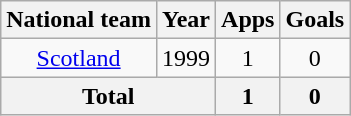<table class="wikitable" style="text-align:center">
<tr>
<th>National team</th>
<th>Year</th>
<th>Apps</th>
<th>Goals</th>
</tr>
<tr>
<td><a href='#'>Scotland</a></td>
<td>1999</td>
<td>1</td>
<td>0</td>
</tr>
<tr>
<th colspan="2">Total</th>
<th>1</th>
<th>0</th>
</tr>
</table>
